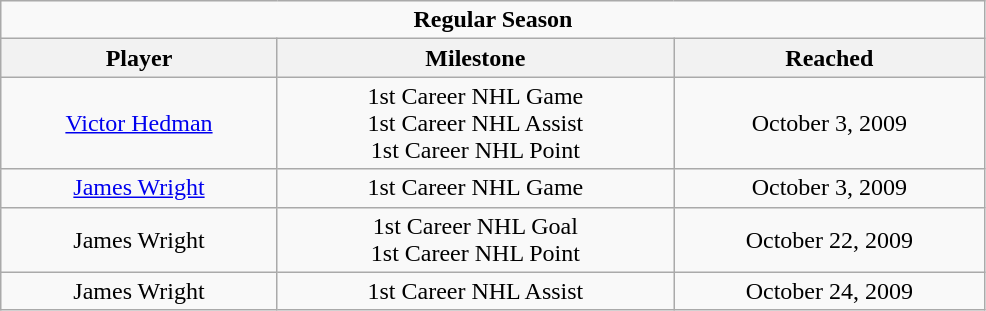<table class="wikitable"  style="width:52%; text-align:center;">
<tr>
<td colspan="10" style="text-align:center;"><strong>Regular Season</strong></td>
</tr>
<tr>
<th>Player</th>
<th>Milestone</th>
<th>Reached</th>
</tr>
<tr>
<td><a href='#'>Victor Hedman</a></td>
<td>1st Career NHL Game<br>1st Career NHL Assist<br>1st Career NHL Point</td>
<td>October 3, 2009</td>
</tr>
<tr>
<td><a href='#'>James Wright</a></td>
<td>1st Career NHL Game</td>
<td>October 3, 2009</td>
</tr>
<tr>
<td>James Wright</td>
<td>1st Career NHL Goal<br>1st Career NHL Point</td>
<td>October 22, 2009</td>
</tr>
<tr>
<td>James Wright</td>
<td>1st Career NHL Assist</td>
<td>October 24, 2009</td>
</tr>
</table>
